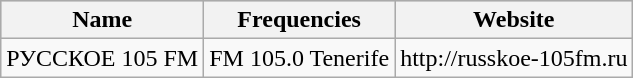<table class="wikitable sortable">
<tr style="background-color:#C9C9C9">
<th>Name</th>
<th>Frequencies</th>
<th>Website</th>
</tr>
<tr>
<td>РУССКОЕ 105 FM</td>
<td>FM 105.0 Tenerife</td>
<td>http://russkoe-105fm.ru</td>
</tr>
</table>
